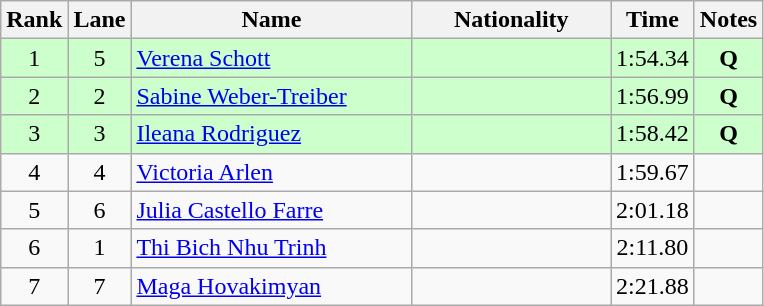<table class="wikitable sortable" style="text-align:center">
<tr>
<th>Rank</th>
<th>Lane</th>
<th style="width:180px">Name</th>
<th style="width:125px">Nationality</th>
<th>Time</th>
<th>Notes</th>
</tr>
<tr style="background:#cfc;">
<td>1</td>
<td>5</td>
<td style="text-align:left;"><a href='#'>Verena Schott</a></td>
<td style="text-align:left;"></td>
<td>1:54.34</td>
<td><strong>Q</strong></td>
</tr>
<tr style="background:#cfc;">
<td>2</td>
<td>2</td>
<td style="text-align:left;"><a href='#'>Sabine Weber-Treiber</a></td>
<td style="text-align:left;"></td>
<td>1:56.99</td>
<td><strong>Q</strong></td>
</tr>
<tr style="background:#cfc;">
<td>3</td>
<td>3</td>
<td style="text-align:left;"><a href='#'>Ileana Rodriguez</a></td>
<td style="text-align:left;"></td>
<td>1:58.42</td>
<td><strong>Q</strong></td>
</tr>
<tr>
<td>4</td>
<td>4</td>
<td style="text-align:left;"><a href='#'>Victoria Arlen</a></td>
<td style="text-align:left;"></td>
<td>1:59.67</td>
<td></td>
</tr>
<tr>
<td>5</td>
<td>6</td>
<td style="text-align:left;"><a href='#'>Julia Castello Farre</a></td>
<td style="text-align:left;"></td>
<td>2:01.18</td>
<td></td>
</tr>
<tr>
<td>6</td>
<td>1</td>
<td style="text-align:left;"><a href='#'>Thi Bich Nhu Trinh</a></td>
<td style="text-align:left;"></td>
<td>2:11.80</td>
<td></td>
</tr>
<tr>
<td>7</td>
<td>7</td>
<td style="text-align:left;"><a href='#'>Maga Hovakimyan</a></td>
<td style="text-align:left;"></td>
<td>2:21.88</td>
<td></td>
</tr>
</table>
